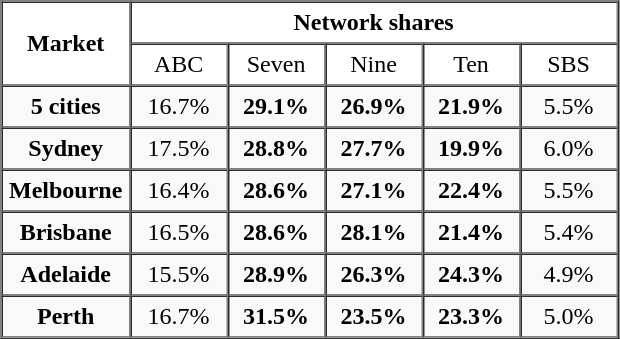<table border="1" cellpadding="4" cellspacing="0" style="border – 1px solid #aaa; border-collapse – collapse">
<tr bgcolor="white" align="center">
<th rowspan=2>Market</th>
<th colspan=5>Network shares</th>
</tr>
<tr bgcolor="white" align="center">
<td width=55>ABC</td>
<td width=55>Seven</td>
<td width=55>Nine</td>
<td width=55>Ten</td>
<td width=55>SBS</td>
</tr>
<tr align=center bgcolor="#f9f9f9">
<th style="text-align – center;border-bottom – solid 2px;">5 cities</th>
<td style="text-align – center;border-bottom – solid 2px;">16.7%</td>
<th style="background-color – #ff9191;border-bottom – solid 2px;">29.1%</th>
<th style="background-color – #fffdb3;border-bottom – solid 2px;">26.9%</th>
<th style="background-color – #e0ffe1;border-bottom – solid 2px;">21.9%</th>
<td style="text-align – center;border-bottom – solid 2px;">5.5%</td>
</tr>
<tr align=center bgcolor="#f9f9f9">
<th>Sydney</th>
<td align="center">17.5%</td>
<th style="background-color – #FFB3B3;">28.8%</th>
<th style="background-color – #FFFAD5">27.7%</th>
<th style="background-color – #F1FFEC">19.9%</th>
<td align="center">6.0%</td>
</tr>
<tr align=center bgcolor="#f9f9f9">
<th>Melbourne</th>
<td align="center">16.4%</td>
<th style="background-color – #FFB3B3;">28.6%</th>
<th style="background-color – #FFFAD5">27.1%</th>
<th style="background-color – #F1FFEC">22.4%</th>
<td align="center">5.5%</td>
</tr>
<tr align=center bgcolor="#f9f9f9">
<th>Brisbane</th>
<td align="center">16.5%</td>
<th style="background-color – #FFB3B3;">28.6%</th>
<th style="background-color – #FFFAD5">28.1%</th>
<th style="background-color – #F1FFEC">21.4%</th>
<td align="center">5.4%</td>
</tr>
<tr align=center bgcolor="#f9f9f9">
<th>Adelaide</th>
<td align="center">15.5%</td>
<th style="background-color – #FFB3B3;">28.9%</th>
<th style="background-color – #FFFAD5">26.3%</th>
<th style="background-color – #F1FFEC">24.3%</th>
<td align="center">4.9%</td>
</tr>
<tr align=center bgcolor="#f9f9f9">
<th>Perth</th>
<td align="center">16.7%</td>
<th style="background-color – #FFB3B3;">31.5%</th>
<th style="background-color – #FFFAD5">23.5%</th>
<th style="background-color – #F1FFEC">23.3%</th>
<td align="center">5.0%</td>
</tr>
</table>
